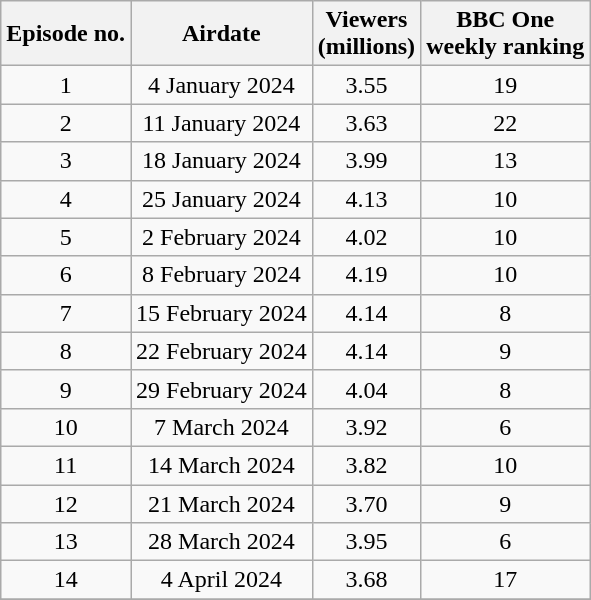<table class="wikitable" style="text-align:center;">
<tr>
<th>Episode no.</th>
<th>Airdate</th>
<th>Viewers<br>(millions)</th>
<th>BBC One<br>weekly ranking</th>
</tr>
<tr>
<td>1</td>
<td>4 January 2024</td>
<td>3.55</td>
<td>19</td>
</tr>
<tr>
<td>2</td>
<td>11 January 2024</td>
<td>3.63</td>
<td>22</td>
</tr>
<tr>
<td>3</td>
<td>18 January 2024</td>
<td>3.99</td>
<td>13</td>
</tr>
<tr>
<td>4</td>
<td>25 January 2024</td>
<td>4.13</td>
<td>10</td>
</tr>
<tr>
<td>5</td>
<td>2 February 2024</td>
<td>4.02</td>
<td>10</td>
</tr>
<tr>
<td>6</td>
<td>8 February 2024</td>
<td>4.19</td>
<td>10</td>
</tr>
<tr>
<td>7</td>
<td>15 February 2024</td>
<td>4.14</td>
<td>8</td>
</tr>
<tr>
<td>8</td>
<td>22 February 2024</td>
<td>4.14</td>
<td>9</td>
</tr>
<tr>
<td>9</td>
<td>29 February 2024</td>
<td>4.04</td>
<td>8</td>
</tr>
<tr>
<td>10</td>
<td>7 March 2024</td>
<td>3.92</td>
<td>6</td>
</tr>
<tr>
<td>11</td>
<td>14 March 2024</td>
<td>3.82</td>
<td>10</td>
</tr>
<tr>
<td>12</td>
<td>21 March 2024</td>
<td>3.70</td>
<td>9</td>
</tr>
<tr>
<td>13</td>
<td>28 March 2024</td>
<td>3.95</td>
<td>6</td>
</tr>
<tr>
<td>14</td>
<td>4 April 2024</td>
<td>3.68</td>
<td>17</td>
</tr>
<tr>
</tr>
</table>
